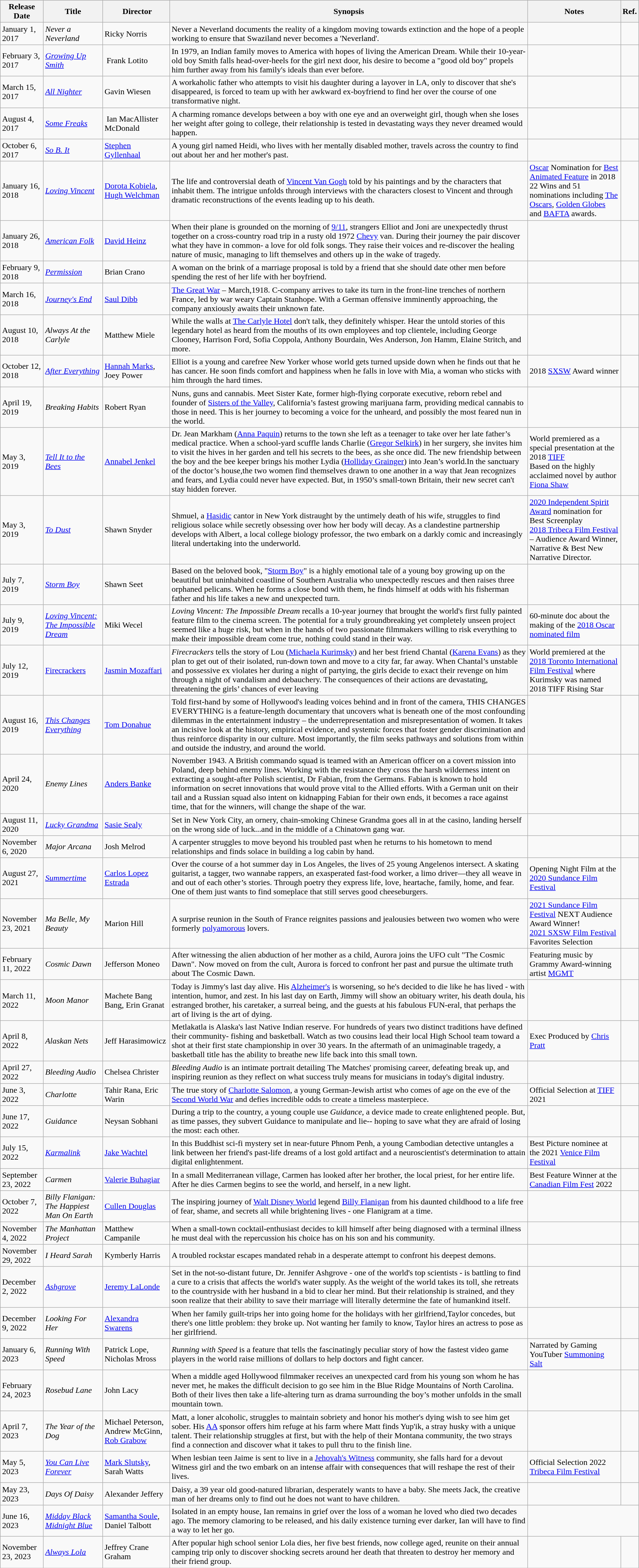<table class="wikitable">
<tr>
<th>Release Date</th>
<th>Title</th>
<th> Director</th>
<th>Synopsis</th>
<th>Notes</th>
<th>Ref.</th>
</tr>
<tr>
<td>January 1, 2017</td>
<td><em>Never a Neverland</em></td>
<td>Ricky Norris</td>
<td>Never a Neverland documents the reality of a kingdom moving towards extinction and the hope of a people working to ensure that Swaziland never becomes a 'Neverland'.</td>
<td></td>
<td></td>
</tr>
<tr>
<td>February 3, 2017</td>
<td><em><a href='#'>Growing Up Smith</a></em></td>
<td> Frank Lotito</td>
<td>In 1979, an Indian family moves to America with hopes of living the American Dream. While their 10-year-old boy Smith falls head-over-heels for the girl next door, his desire to become a "good old boy" propels him further away from his family's ideals than ever before.</td>
<td></td>
<td></td>
</tr>
<tr>
<td>March 15, 2017</td>
<td><em><a href='#'>All Nighter</a></em></td>
<td>Gavin Wiesen</td>
<td>A workaholic father who attempts to visit his daughter during a layover in LA, only to discover that she's disappeared, is forced to team up with her awkward ex-boyfriend to find her over the course of one transformative night.</td>
<td></td>
<td></td>
</tr>
<tr>
<td>August 4, 2017</td>
<td><em><a href='#'>Some Freaks</a></em></td>
<td> Ian MacAllister McDonald</td>
<td>A charming romance develops between a boy with one eye and an overweight girl, though when she loses her weight after going to college, their relationship is tested in devastating ways they never dreamed would happen.</td>
<td></td>
<td></td>
</tr>
<tr>
<td>October 6, 2017</td>
<td><em><a href='#'>So B. It</a></em></td>
<td><a href='#'>Stephen Gyllenhaal</a></td>
<td>A young girl named Heidi, who lives with her mentally disabled mother, travels across the country to find out about her and her mother's past.</td>
<td></td>
<td></td>
</tr>
<tr>
<td>January 16, 2018</td>
<td><em><a href='#'>Loving Vincent</a></em></td>
<td><a href='#'>Dorota Kobiela</a>, <a href='#'>Hugh Welchman</a></td>
<td>The life and controversial death of <a href='#'>Vincent Van Gogh</a> told by his paintings and by the characters that inhabit them. The intrigue unfolds through interviews with the characters closest to Vincent and through dramatic reconstructions of the events leading up to his death.</td>
<td><a href='#'>Oscar</a> Nomination for <a href='#'>Best Animated Feature</a> in 2018<br>22 Wins and 51 nominations including <a href='#'>The Oscars</a>, <a href='#'>Golden Globes</a> and <a href='#'>BAFTA</a> awards.</td>
<td></td>
</tr>
<tr>
<td>January 26, 2018</td>
<td><em><a href='#'>American Folk</a></em></td>
<td><a href='#'>David Heinz</a></td>
<td>When their plane is grounded on the morning of <a href='#'>9/11</a>, strangers Elliot and Joni are unexpectedly thrust together on a cross-country road trip in a rusty old 1972 <a href='#'>Chevy</a> van. During their journey the pair discover what they have in common- a love for old folk songs. They raise their voices and re-discover the healing nature of music, managing to lift themselves and others up in the wake of tragedy.</td>
<td></td>
<td></td>
</tr>
<tr>
<td>February 9, 2018</td>
<td><em><a href='#'>Permission</a></em></td>
<td>Brian Crano</td>
<td>A woman on the brink of a marriage proposal is told by a friend that she should date other men before spending the rest of her life  with her boyfriend.</td>
<td></td>
<td></td>
</tr>
<tr>
<td>March 16, 2018</td>
<td><em><a href='#'>Journey's End</a></em></td>
<td><a href='#'>Saul Dibb</a></td>
<td><a href='#'>The Great War</a> – March,1918. C-company arrives to take its turn in the front-line trenches of northern France, led by war weary Captain Stanhope. With a German offensive imminently approaching, the company anxiously awaits their unknown fate.</td>
<td></td>
<td></td>
</tr>
<tr>
<td>August 10, 2018</td>
<td><em>Always At the Carlyle</em></td>
<td>Matthew Miele</td>
<td>While the walls at <a href='#'>The Carlyle Hotel</a> don't talk, they definitely whisper. Hear the untold stories of this legendary hotel as heard from the mouths of its own employees and top clientele, including George Clooney, Harrison Ford, Sofia Coppola, Anthony Bourdain, Wes Anderson, Jon Hamm, Elaine Stritch, and more.</td>
<td></td>
<td></td>
</tr>
<tr>
<td>October 12, 2018</td>
<td><em><a href='#'>After Everything</a></em></td>
<td><a href='#'>Hannah Marks</a>, Joey Power</td>
<td>Elliot is a young and carefree New Yorker whose world gets turned upside down when he finds out that he has cancer. He soon finds comfort and happiness when he falls in love with Mia, a woman who sticks with him through the hard times.</td>
<td>2018 <a href='#'>SXSW</a> Award winner</td>
<td></td>
</tr>
<tr>
<td>April 19, 2019</td>
<td><em>Breaking Habits</em></td>
<td>Robert Ryan</td>
<td>Nuns, guns and cannabis. Meet Sister Kate, former high-flying corporate executive, reborn rebel and founder of <a href='#'>Sisters of the Valley</a>, California’s fastest growing marijuana farm, providing medical cannabis to those in need. This is her journey to becoming a voice for the unheard, and possibly the most feared nun in the world.</td>
<td></td>
<td></td>
</tr>
<tr>
<td>May 3, 2019</td>
<td><em><a href='#'>Tell It to the Bees</a></em></td>
<td><a href='#'>Annabel Jenkel</a></td>
<td>Dr. Jean Markham (<a href='#'>Anna Paquin</a>) returns to the town she left as a teenager to take over her late father’s medical practice. When a school-yard scuffle lands Charlie (<a href='#'>Gregor Selkirk</a>) in her surgery, she invites him to visit the hives in her garden and tell his secrets to the bees, as she once did. The new friendship between the boy and the bee keeper brings his mother Lydia (<a href='#'>Holliday Grainger</a>) into Jean’s world.In the sanctuary of the doctor’s house,the two women find themselves drawn to one another in a way that Jean recognizes and fears, and Lydia could never have expected. But, in 1950’s small-town Britain, their new secret can't stay hidden forever.</td>
<td>World premiered as a special presentation at the 2018 <a href='#'>TIFF</a><br>Based on the highly acclaimed novel by author <a href='#'>Fiona Shaw</a></td>
<td></td>
</tr>
<tr>
<td>May 3, 2019</td>
<td><em><a href='#'>To Dust</a></em></td>
<td>Shawn Snyder</td>
<td>Shmuel, a <a href='#'>Hasidic</a> cantor in New York distraught by the untimely death of his wife, struggles to find religious solace while  secretly obsessing over how her body will decay. As a clandestine partnership develops with Albert, a local college biology professor, the two embark on a darkly comic and increasingly literal undertaking into the underworld.</td>
<td><a href='#'>2020 Independent Spirit Award</a> nomination for Best Screenplay<br><a href='#'>2018 Tribeca Film Festival</a> – Audience Award Winner, Narrative & Best New Narrative Director.</td>
<td></td>
</tr>
<tr>
<td>July 7, 2019</td>
<td><em><a href='#'>Storm Boy</a></em></td>
<td>Shawn Seet</td>
<td>Based on the beloved book, "<a href='#'>Storm Boy</a>" is a highly emotional tale of a young boy growing up on the beautiful but uninhabited coastline of Southern Australia who unexpectedly rescues and then raises three orphaned pelicans. When he forms a close bond with them, he finds himself at odds with his fisherman father and his life takes a new and unexpected turn.</td>
<td></td>
<td></td>
</tr>
<tr>
<td>July 9, 2019</td>
<td><em><a href='#'>Loving Vincent: The Impossible Dream</a></em></td>
<td>Miki Wecel</td>
<td><em>Loving Vincent: The Impossible Dream</em> recalls a 10-year journey that brought the world's first fully painted feature film to the cinema screen. The potential for a truly groundbreaking yet completely unseen project seemed like a huge risk, but when in the hands of two passionate filmmakers willing to risk everything to make their impossible dream come true, nothing could stand in their way.</td>
<td>60-minute doc about the making of the <a href='#'>2018 Oscar nominated film</a></td>
<td></td>
</tr>
<tr>
<td>July 12, 2019</td>
<td><a href='#'>Firecrackers</a></td>
<td><a href='#'>Jasmin Mozaffari</a></td>
<td><em>Firecrackers</em> tells the story of Lou (<a href='#'>Michaela Kurimsky</a>) and her best friend Chantal (<a href='#'>Karena Evans</a>) as they plan to get out of their isolated, run-down town and move to a city far, far away. When Chantal’s unstable and possessive ex violates her during a night of partying, the girls decide to exact their revenge on him through a night of vandalism and debauchery. The consequences of their actions are devastating, threatening the girls’ chances of ever leaving</td>
<td>World premiered at the <a href='#'>2018 Toronto International Film Festival</a> where Kurimsky was named 2018 TIFF Rising Star</td>
<td></td>
</tr>
<tr>
<td>August 16, 2019</td>
<td><em><a href='#'>This Changes Everything</a></em></td>
<td><a href='#'>Tom Donahue</a></td>
<td>Told first-hand by some of Hollywood's leading voices behind and in front of  the camera, THIS CHANGES EVERYTHING is a feature-length documentary that uncovers what  is beneath one of the most confounding dilemmas in the entertainment industry – the underrepresentation and misrepresentation of women. It takes an incisive look at the history, empirical evidence, and systemic forces that foster gender discrimination and thus reinforce disparity in our culture. Most importantly, the film seeks pathways and solutions from within and outside the industry, and around the world.</td>
<td></td>
<td></td>
</tr>
<tr>
<td>April 24, 2020</td>
<td><em>Enemy Lines</em></td>
<td><a href='#'>Anders Banke</a></td>
<td>November 1943. A British commando squad is teamed with an American officer on a covert mission into Poland, deep behind enemy lines. Working with the resistance they cross the harsh wilderness intent on extracting a sought-after Polish scientist, Dr Fabian, from the Germans. Fabian is known to hold information on secret innovations that would prove vital to the Allied efforts. With a German unit on their tail and a Russian squad also intent on kidnapping Fabian for their own ends, it becomes a race against time, that for the winners, will change the shape of the war.</td>
<td></td>
<td></td>
</tr>
<tr>
<td>August 11, 2020</td>
<td><em><a href='#'>Lucky Grandma</a></em></td>
<td><a href='#'>Sasie Sealy</a></td>
<td>Set in New York City, an ornery, chain-smoking Chinese Grandma goes all in at the casino, landing herself on the wrong side of luck...and in the middle of a Chinatown gang war.</td>
<td></td>
<td></td>
</tr>
<tr>
<td>November 6, 2020</td>
<td><em>Major Arcana</em></td>
<td>Josh Melrod</td>
<td>A carpenter struggles to move beyond his troubled past when he returns to his hometown to mend relationships and finds solace in building a log cabin by hand.</td>
<td></td>
<td></td>
</tr>
<tr>
<td>August 27, 2021</td>
<td><em><a href='#'>Summertime</a></em></td>
<td><a href='#'>Carlos Lopez Estrada</a></td>
<td>Over the course of a hot summer day in Los Angeles, the lives of 25 young Angelenos intersect. A skating guitarist, a tagger, two wannabe rappers, an exasperated fast-food worker, a limo driver—they all weave in and out of each other’s stories. Through poetry they express life, love, heartache, family, home, and fear. One of them just wants to find someplace that still serves good cheeseburgers.</td>
<td>Opening Night Film at the <a href='#'>2020 Sundance Film Festival</a></td>
<td></td>
</tr>
<tr>
<td>November 23, 2021</td>
<td><em>Ma Belle, My Beauty</em></td>
<td>Marion Hill</td>
<td>A surprise reunion in the South of France reignites passions and jealousies between two women who were formerly <a href='#'>polyamorous</a> lovers.</td>
<td><a href='#'>2021 Sundance Film Festival</a> NEXT Audience Award Winner!<br><a href='#'>2021 SXSW Film Festival</a> Favorites Selection</td>
<td></td>
</tr>
<tr>
<td>February 11, 2022</td>
<td><em>Cosmic Dawn</em></td>
<td>Jefferson Moneo</td>
<td>After witnessing the alien abduction of her mother as a child, Aurora joins the UFO cult "The Cosmic Dawn". Now moved on from the cult, Aurora is forced to confront her past and pursue the ultimate truth about The Cosmic Dawn.</td>
<td>Featuring music by Grammy Award-winning artist <a href='#'>MGMT</a></td>
<td></td>
</tr>
<tr>
<td>March 11, 2022</td>
<td><em>Moon Manor</em></td>
<td>Machete Bang Bang, Erin Granat</td>
<td>Today is Jimmy's last day alive. His <a href='#'>Alzheimer's</a> is worsening, so he's decided to die like he has lived - with intention, humor, and zest. In his last day on Earth, Jimmy will show an obituary writer, his death doula, his estranged brother, his caretaker, a surreal being, and the guests at his fabulous FUN-eral, that perhaps the art of living is the art of dying.</td>
<td></td>
<td></td>
</tr>
<tr>
<td>April 8, 2022</td>
<td><em>Alaskan Nets</em></td>
<td>Jeff Harasimowicz</td>
<td>Metlakatla is Alaska's last Native Indian reserve. For hundreds of years two distinct traditions have defined their community- fishing and basketball. Watch as two cousins lead their local High School team toward a shot at their first state championship in over 30 years. In the aftermath of an unimaginable tragedy, a basketball title has the ability to breathe new life back into this small town.</td>
<td>Exec Produced by <a href='#'>Chris Pratt</a></td>
<td></td>
</tr>
<tr>
<td>April 27, 2022</td>
<td><em>Bleeding Audio</em></td>
<td>Chelsea Christer</td>
<td><em>Bleeding Audio</em> is an intimate portrait detailing The Matches' promising career, defeating break up, and inspiring reunion as they reflect on what success truly means for musicians in today's digital industry.</td>
<td></td>
<td></td>
</tr>
<tr>
<td>June 3, 2022</td>
<td><em>Charlotte</em></td>
<td>Tahir Rana, Eric Warin</td>
<td>The true story of <a href='#'>Charlotte Salomon</a>, a young German-Jewish artist who comes of age on the eve of the <a href='#'>Second World War</a> and defies incredible odds to create a timeless masterpiece.</td>
<td>Official Selection at <a href='#'>TIFF</a> 2021</td>
<td></td>
</tr>
<tr>
<td>June 17, 2022</td>
<td><em>Guidance</em></td>
<td>Neysan Sobhani</td>
<td>During a trip to the country, a young couple use <em>Guidance</em>, a device made to create enlightened people. But, as time passes, they subvert Guidance to manipulate and lie-- hoping to save what they are afraid of losing the most: each other.</td>
<td></td>
<td></td>
</tr>
<tr>
<td>July 15, 2022</td>
<td><em><a href='#'>Karmalink</a></em></td>
<td><a href='#'>Jake Wachtel</a></td>
<td>In this Buddhist sci-fi mystery set in near-future Phnom Penh, a young Cambodian detective untangles a link between her friend's past-life dreams of a lost gold artifact and a neuroscientist's determination to attain digital enlightenment.</td>
<td>Best Picture nominee at the 2021 <a href='#'>Venice Film Festival</a></td>
<td></td>
</tr>
<tr>
<td>September 23, 2022</td>
<td><em>Carmen</em></td>
<td><a href='#'>Valerie Buhagiar</a></td>
<td>In a small Mediterranean village, Carmen has looked after her brother, the local priest, for her entire life. After he dies Carmen begins to see the world, and herself, in a new light.</td>
<td>Best Feature Winner at the <a href='#'>Canadian Film Fest</a> 2022</td>
<td></td>
</tr>
<tr>
<td>October 7, 2022</td>
<td><em>Billy Flanigan: The Happiest Man On Earth</em></td>
<td><a href='#'>Cullen Douglas</a></td>
<td>The inspiring journey of <a href='#'>Walt Disney World</a> legend <a href='#'>Billy Flanigan</a> from his daunted childhood to a life free of fear, shame, and secrets all while brightening lives - one Flanigram at a time.</td>
<td></td>
<td></td>
</tr>
<tr>
<td>November 4, 2022</td>
<td><em>The Manhattan Project</em></td>
<td>Matthew Campanile</td>
<td>When a small-town cocktail-enthusiast decides to kill himself after being diagnosed with a terminal illness he must deal with the repercussion his choice has on his son and his community.</td>
<td></td>
<td></td>
</tr>
<tr>
<td>November 29, 2022</td>
<td><em>I Heard Sarah</em></td>
<td>Kymberly Harris</td>
<td>A troubled rockstar escapes mandated rehab in a desperate attempt to confront his deepest demons.</td>
<td></td>
<td></td>
</tr>
<tr>
<td>December 2, 2022</td>
<td><em><a href='#'>Ashgrove</a></em></td>
<td><a href='#'>Jeremy LaLonde</a></td>
<td>Set in the not-so-distant future, Dr. Jennifer Ashgrove - one of the world's top scientists - is battling to find a cure to a crisis that affects the world's water supply. As the weight of the world takes its toll, she retreats to the countryside with her husband in a bid to clear her mind. But their relationship is strained, and they soon realize that their ability to save their marriage will literally determine the fate of humankind itself.</td>
<td></td>
<td></td>
</tr>
<tr>
<td>December 9, 2022</td>
<td><em>Looking For Her</em></td>
<td><a href='#'>Alexandra Swarens</a></td>
<td>When her family guilt-trips her into going home for the holidays with her girlfriend,Taylor concedes, but there's one little problem: they broke up. Not wanting her family to know, Taylor hires an actress to pose as her girlfriend.</td>
<td></td>
<td></td>
</tr>
<tr>
<td>January 6, 2023</td>
<td><em>Running With Speed</em></td>
<td>Patrick Lope, Nicholas Mross</td>
<td><em>Running with Speed</em> is a feature that tells the fascinatingly peculiar story of how the fastest video game players in the world raise millions of dollars to help doctors and fight cancer.</td>
<td>Narrated by Gaming YouTuber <a href='#'>Summoning Salt</a></td>
<td></td>
</tr>
<tr>
<td>February 24, 2023</td>
<td><em>Rosebud Lane</em></td>
<td>John Lacy</td>
<td>When a middle aged Hollywood filmmaker receives an unexpected card from his young son whom he has never met, he makes the difficult decision to go see him in the Blue Ridge Mountains of North Carolina. Both of their lives then take a life-altering turn as drama surrounding the boy’s mother unfolds in the small mountain town.</td>
<td></td>
<td></td>
</tr>
<tr>
<td>April 7, 2023</td>
<td><em>The Year of the Dog</em></td>
<td>Michael Peterson, Andrew McGinn, <a href='#'>Rob Grabow</a></td>
<td>Matt, a loner alcoholic, struggles to maintain sobriety and honor his mother's dying wish to see him get sober.  His <a href='#'>AA</a> sponsor offers him refuge at his farm where Matt finds Yup'ik, a stray husky with a unique talent. Their relationship struggles at first, but with the help of their Montana community, the two strays find a connection and discover what it takes to pull thru to the finish line.</td>
<td></td>
<td></td>
</tr>
<tr>
<td>May 5, 2023</td>
<td><em><a href='#'>You Can Live Forever</a></em></td>
<td><a href='#'>Mark Slutsky</a>, Sarah Watts</td>
<td>When lesbian teen Jaime is sent to live in a <a href='#'>Jehovah's Witness</a> community, she falls hard for a devout Witness girl and the two embark on an intense affair with consequences that will reshape the rest of their lives.</td>
<td>Official Selection 2022 <a href='#'>Tribeca Film Festival</a></td>
<td></td>
</tr>
<tr>
<td>May 23, 2023</td>
<td><em>Days Of Daisy</em></td>
<td>Alexander Jeffery</td>
<td>Daisy, a 39 year old good-natured librarian, desperately wants to have a baby. She meets Jack, the creative man of her dreams only to find out he does not want to have children.</td>
<td></td>
<td></td>
</tr>
<tr>
<td>June 16, 2023</td>
<td><em><a href='#'>Midday Black Midnight Blue</a></em></td>
<td><a href='#'>Samantha Soule</a>, Daniel Talbott</td>
<td>Isolated in an empty house, Ian remains in grief over the loss of a woman he loved who died two decades ago. The memory clamoring to be released, and his daily existence turning ever darker, Ian will have to find a way to let her go.</td>
</tr>
<tr>
<td>November 23, 2023</td>
<td><em><a href='#'>Always Lola</a></em></td>
<td>Jeffrey Crane Graham</td>
<td>After popular high school senior Lola dies, her five best friends, now college aged, reunite on their annual camping trip only to discover shocking secrets around her death that threaten to destroy her memory and their friend group.</td>
<td></td>
<td></td>
</tr>
</table>
